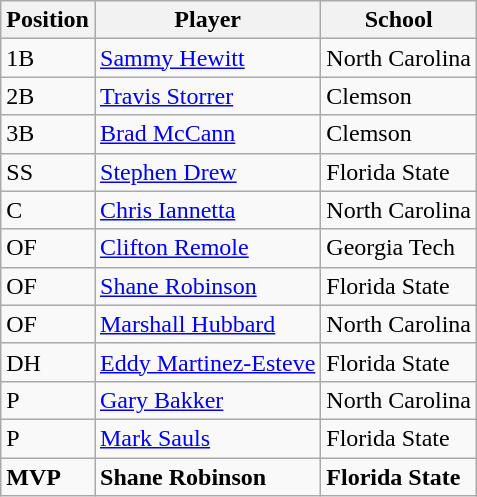<table class="wikitable">
<tr>
<th>Position</th>
<th>Player</th>
<th>School</th>
</tr>
<tr>
<td>1B</td>
<td><a href='#'>Sammy Hewitt</a></td>
<td>North Carolina</td>
</tr>
<tr>
<td>2B</td>
<td><a href='#'>Travis Storrer</a></td>
<td>Clemson</td>
</tr>
<tr>
<td>3B</td>
<td><a href='#'>Brad McCann</a></td>
<td>Clemson</td>
</tr>
<tr>
<td>SS</td>
<td><a href='#'>Stephen Drew</a></td>
<td>Florida State</td>
</tr>
<tr>
<td>C</td>
<td><a href='#'>Chris Iannetta</a></td>
<td>North Carolina</td>
</tr>
<tr>
<td>OF</td>
<td><a href='#'>Clifton Remole</a></td>
<td>Georgia Tech</td>
</tr>
<tr>
<td>OF</td>
<td><a href='#'>Shane Robinson</a></td>
<td>Florida State</td>
</tr>
<tr>
<td>OF</td>
<td><a href='#'>Marshall Hubbard</a></td>
<td>North Carolina</td>
</tr>
<tr>
<td>DH</td>
<td><a href='#'>Eddy Martinez-Esteve</a></td>
<td>Florida State</td>
</tr>
<tr>
<td>P</td>
<td><a href='#'>Gary Bakker</a></td>
<td>North Carolina</td>
</tr>
<tr>
<td>P</td>
<td><a href='#'>Mark Sauls</a></td>
<td>Florida State</td>
</tr>
<tr>
<td><strong>MVP</strong></td>
<td><strong>Shane Robinson</strong></td>
<td><strong>Florida State</strong></td>
</tr>
</table>
